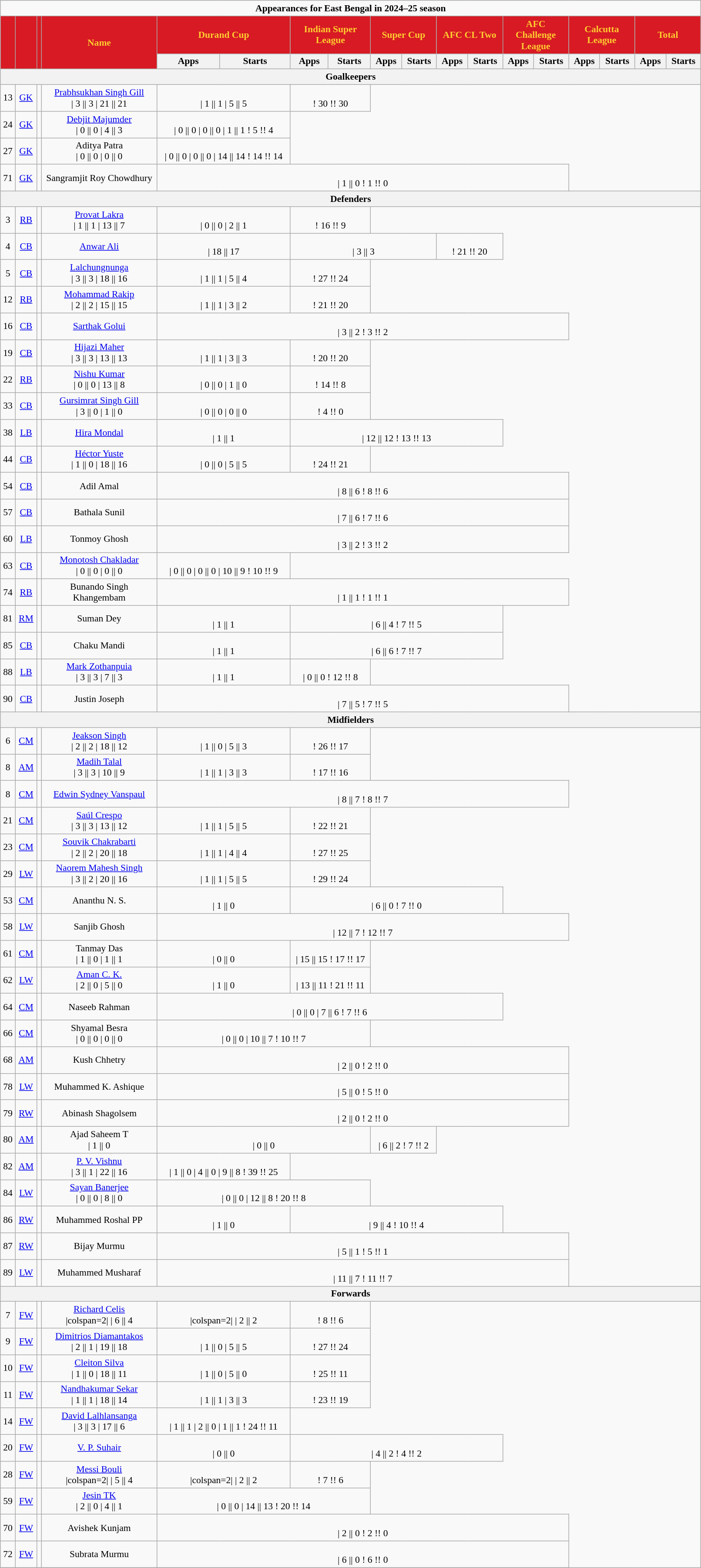<table class="wikitable sortable" style="text-align:center; font-size:90%; width:85%;">
<tr>
<td colspan="18"><strong>Appearances for East Bengal in 2024–25 season</strong></td>
</tr>
<tr>
<th style="background:#d71a23; color:#ffcd31; text-align:center;" rowspan="2"></th>
<th style="background:#d71a23; color:#ffcd31; text-align:center;" rowspan="2"></th>
<th style="background:#d71a23; color:#ffcd31; text-align:center;" rowspan="2"></th>
<th style="background:#d71a23; color:#ffcd31; text-align:center; width:170px;" rowspan="2">Name</th>
<th style="background:#d71a23; color:#ffcd31; text-align:center; width:86px;" colspan="2">Durand Cup</th>
<th style="background:#d71a23; color:#ffcd31; text-align:center; width:86px;" colspan="2">Indian Super League</th>
<th style="background:#d71a23; color:#ffcd31; text-align:center; width:86px;" colspan="2">Super Cup</th>
<th style="background:#d71a23; color:#ffcd31; text-align:center; width:86px;" colspan="2">AFC CL Two</th>
<th style="background:#d71a23; color:#ffcd31; text-align:center; width:86px;" colspan="2">AFC Challenge League</th>
<th style="background:#d71a23; color:#ffcd31; text-align:center; width:86px;" colspan="2">Calcutta League</th>
<th style="background:#d71a23; color:#ffcd31; text-align:center; width:86px;" colspan="2">Total</th>
</tr>
<tr>
<th>Apps</th>
<th>Starts</th>
<th>Apps</th>
<th>Starts</th>
<th>Apps</th>
<th>Starts</th>
<th>Apps</th>
<th>Starts</th>
<th>Apps</th>
<th>Starts</th>
<th>Apps</th>
<th>Starts</th>
<th>Apps</th>
<th>Starts</th>
</tr>
<tr>
<th colspan="18"><strong>Goalkeepers</strong></th>
</tr>
<tr>
<td>13</td>
<td><a href='#'>GK</a></td>
<td></td>
<td><a href='#'>Prabhsukhan Singh Gill</a><br>| 3 || 3
| 21 || 21</td>
<td colspan=2><br>| 1 || 1
| 5 || 5</td>
<td colspan=2><br>! 30 !! 30</td>
</tr>
<tr>
<td>24</td>
<td><a href='#'>GK</a></td>
<td></td>
<td><a href='#'>Debjit Majumder</a><br>| 0 || 0
| 4 || 3</td>
<td colspan=2><br>| 0 || 0
| 0 || 0
| 1 || 1 
! 5 !! 4</td>
</tr>
<tr>
<td>27</td>
<td><a href='#'>GK</a></td>
<td></td>
<td>Aditya Patra<br>| 0 || 0
| 0 || 0</td>
<td colspan=2><br>| 0 || 0
| 0 || 0
| 14 || 14 
! 14 !! 14</td>
</tr>
<tr>
<td>71</td>
<td><a href='#'>GK</a></td>
<td></td>
<td>Sangramjit Roy Chowdhury</td>
<td colspan=10><br>| 1 || 0
! 1 !! 0</td>
</tr>
<tr>
<th colspan="18"><strong>Defenders</strong></th>
</tr>
<tr>
<td>3</td>
<td><a href='#'>RB</a></td>
<td></td>
<td><a href='#'>Provat Lakra</a><br>| 1 || 1
| 13 || 7</td>
<td colspan=2><br>| 0 || 0
| 2 || 1</td>
<td colspan=2><br>! 16 !! 9</td>
</tr>
<tr>
<td>4</td>
<td><a href='#'>CB</a></td>
<td></td>
<td><a href='#'>Anwar Ali</a></td>
<td colspan=2><br>| 18 || 17</td>
<td colspan=4><br>| 3 || 3</td>
<td colspan=2><br>! 21 !! 20</td>
</tr>
<tr>
<td>5</td>
<td><a href='#'>CB</a></td>
<td></td>
<td><a href='#'>Lalchungnunga</a><br>| 3 || 3
| 18 || 16</td>
<td colspan=2><br>| 1 || 1
| 5 || 4</td>
<td colspan=2><br>! 27 !! 24</td>
</tr>
<tr>
<td>12</td>
<td><a href='#'>RB</a></td>
<td></td>
<td><a href='#'>Mohammad Rakip</a><br>| 2 || 2
| 15 || 15</td>
<td colspan=2><br>| 1 || 1
| 3 || 2</td>
<td colspan=2><br>! 21 !! 20</td>
</tr>
<tr>
<td>16</td>
<td><a href='#'>CB</a></td>
<td></td>
<td><a href='#'>Sarthak Golui</a></td>
<td colspan="10"><br>| 3 || 2 
! 3 !! 2</td>
</tr>
<tr>
<td>19</td>
<td><a href='#'>CB</a></td>
<td></td>
<td><a href='#'>Hijazi Maher</a><br>| 3 || 3
| 13 || 13</td>
<td colspan=2><br>| 1 || 1
| 3 || 3</td>
<td colspan=2><br>! 20 !! 20</td>
</tr>
<tr>
<td>22</td>
<td><a href='#'>RB</a></td>
<td></td>
<td><a href='#'>Nishu Kumar</a><br>| 0 || 0
| 13 || 8</td>
<td colspan=2><br>| 0 || 0
| 1 || 0</td>
<td colspan=2><br>! 14 !! 8</td>
</tr>
<tr>
<td>33</td>
<td><a href='#'>CB</a></td>
<td></td>
<td><a href='#'>Gursimrat Singh Gill</a><br>| 3 || 0
| 1 || 0</td>
<td colspan=2><br>| 0 || 0
| 0 || 0</td>
<td colspan=2><br>! 4 !! 0</td>
</tr>
<tr>
<td>38</td>
<td><a href='#'>LB</a></td>
<td></td>
<td><a href='#'>Hira Mondal</a></td>
<td colspan=2><br>| 1 || 1</td>
<td colspan=6><br>| 12 || 12 
! 13 !! 13</td>
</tr>
<tr>
<td>44</td>
<td><a href='#'>CB</a></td>
<td></td>
<td><a href='#'>Héctor Yuste</a><br>| 1 || 0
| 18 || 16</td>
<td colspan=2><br>| 0 || 0
| 5 || 5</td>
<td colspan=2><br>! 24 !! 21</td>
</tr>
<tr>
<td>54</td>
<td><a href='#'>CB</a></td>
<td></td>
<td>Adil Amal</td>
<td colspan="10"><br>| 8 || 6 
! 8 !! 6</td>
</tr>
<tr>
<td>57</td>
<td><a href='#'>CB</a></td>
<td></td>
<td>Bathala Sunil</td>
<td colspan="10"><br>| 7 || 6 
! 7 !! 6</td>
</tr>
<tr>
<td>60</td>
<td><a href='#'>LB</a></td>
<td></td>
<td>Tonmoy Ghosh</td>
<td colspan="10"><br>| 3 || 2 
! 3 !! 2</td>
</tr>
<tr>
<td>63</td>
<td><a href='#'>CB</a></td>
<td></td>
<td><a href='#'>Monotosh Chakladar</a><br>| 0 || 0
| 0 || 0</td>
<td colspan=2><br>| 0 || 0
| 0 || 0
| 10 || 9
! 10 !! 9</td>
</tr>
<tr>
<td>74</td>
<td><a href='#'>RB</a></td>
<td></td>
<td>Bunando Singh Khangembam</td>
<td colspan="10"><br>| 1 || 1 
! 1 !! 1</td>
</tr>
<tr>
<td>81</td>
<td><a href='#'>RM</a></td>
<td></td>
<td>Suman Dey</td>
<td colspan=2><br>| 1 || 1</td>
<td colspan=6><br>| 6 || 4
! 7 !! 5</td>
</tr>
<tr>
<td>85</td>
<td><a href='#'>CB</a></td>
<td></td>
<td>Chaku Mandi</td>
<td colspan=2><br>| 1 || 1</td>
<td colspan=6><br>| 6 || 6 
! 7 !! 7</td>
</tr>
<tr>
<td>88</td>
<td><a href='#'>LB</a></td>
<td></td>
<td><a href='#'>Mark Zothanpuia</a><br>| 3 || 3
| 7 || 3</td>
<td colspan=2><br>| 1 || 1</td>
<td colspan=2><br>| 0 || 0 
! 12 !! 8</td>
</tr>
<tr>
<td>90</td>
<td><a href='#'>CB</a></td>
<td></td>
<td>Justin Joseph</td>
<td colspan="10"><br>| 7 || 5
! 7 !! 5</td>
</tr>
<tr>
<th colspan="18"><strong>Midfielders</strong></th>
</tr>
<tr>
<td>6</td>
<td><a href='#'>CM</a></td>
<td></td>
<td><a href='#'>Jeakson Singh</a><br>| 2 || 2
| 18 || 12</td>
<td colspan=2><br>| 1 || 0
| 5 || 3</td>
<td colspan=2><br>! 26 !! 17</td>
</tr>
<tr>
<td>8</td>
<td><a href='#'>AM</a></td>
<td></td>
<td><a href='#'>Madih Talal</a><br>| 3 || 3
| 10 || 9</td>
<td colspan=2><br>| 1 || 1
| 3 || 3</td>
<td colspan=2><br>! 17 !! 16</td>
</tr>
<tr>
<td>8</td>
<td><a href='#'>CM</a></td>
<td></td>
<td><a href='#'>Edwin Sydney Vanspaul</a></td>
<td colspan="10"><br>| 8 || 7
! 8 !! 7</td>
</tr>
<tr>
<td>21</td>
<td><a href='#'>CM</a></td>
<td></td>
<td><a href='#'>Saúl Crespo</a><br>| 3 || 3
| 13 || 12</td>
<td colspan=2><br>| 1 || 1
| 5 || 5</td>
<td colspan=2><br>! 22 !! 21</td>
</tr>
<tr>
<td>23</td>
<td><a href='#'>CM</a></td>
<td></td>
<td><a href='#'>Souvik Chakrabarti</a><br>| 2 || 2
| 20 || 18</td>
<td colspan=2><br>| 1 || 1
| 4 || 4</td>
<td colspan=2><br>! 27 !! 25</td>
</tr>
<tr>
<td>29</td>
<td><a href='#'>LW</a></td>
<td></td>
<td><a href='#'>Naorem Mahesh Singh</a><br>| 3 || 2
| 20 || 16</td>
<td colspan=2><br>| 1 || 1
| 5 || 5</td>
<td colspan=2><br>! 29 !! 24</td>
</tr>
<tr>
<td>53</td>
<td><a href='#'>CM</a></td>
<td></td>
<td>Ananthu N. S.</td>
<td colspan=2><br>| 1 || 0</td>
<td colspan=6><br>| 6 || 0 
! 7 !! 0</td>
</tr>
<tr>
<td>58</td>
<td><a href='#'>LW</a></td>
<td></td>
<td>Sanjib Ghosh</td>
<td colspan="10"><br>| 12 || 7 
! 12 !! 7</td>
</tr>
<tr>
<td>61</td>
<td><a href='#'>CM</a></td>
<td></td>
<td>Tanmay Das<br>| 1 || 0
| 1 || 1</td>
<td colspan=2><br>| 0 || 0</td>
<td colspan=2><br>| 15 || 15
! 17 !! 17</td>
</tr>
<tr>
<td>62</td>
<td><a href='#'>LW</a></td>
<td></td>
<td><a href='#'>Aman C. K.</a><br>| 2 || 0
| 5 || 0</td>
<td colspan=2><br>| 1 || 0</td>
<td colspan=2><br>| 13 || 11
! 21 !! 11</td>
</tr>
<tr>
<td>64</td>
<td><a href='#'>CM</a></td>
<td></td>
<td>Naseeb Rahman</td>
<td colspan="8"><br>| 0 || 0
| 7 || 6
! 7 !! 6</td>
</tr>
<tr>
<td>66</td>
<td><a href='#'>CM</a></td>
<td></td>
<td>Shyamal Besra<br>| 0 || 0
| 0 || 0</td>
<td colspan=4><br>| 0 || 0
| 10 || 7 
! 10 !! 7</td>
</tr>
<tr>
<td>68</td>
<td><a href='#'>AM</a></td>
<td></td>
<td>Kush Chhetry</td>
<td colspan="10"><br>| 2 || 0
! 2 !! 0</td>
</tr>
<tr>
<td>78</td>
<td><a href='#'>LW</a></td>
<td></td>
<td>Muhammed K. Ashique</td>
<td colspan="10"><br>| 5 || 0
! 5 !! 0</td>
</tr>
<tr>
<td>79</td>
<td><a href='#'>RW</a></td>
<td></td>
<td>Abinash Shagolsem</td>
<td colspan="10"><br>| 2 || 0
! 2 !! 0</td>
</tr>
<tr>
<td>80</td>
<td><a href='#'>AM</a></td>
<td></td>
<td>Ajad Saheem T<br>| 1 || 0</td>
<td colspan=4><br>| 0 || 0</td>
<td colspan=2><br>| 6 || 2 
! 7 !! 2</td>
</tr>
<tr>
<td>82</td>
<td><a href='#'>AM</a></td>
<td></td>
<td><a href='#'>P. V. Vishnu</a><br>| 3 || 1
| 22 || 16</td>
<td colspan=2><br>| 1 || 0
| 4 || 0
| 9 || 8 
! 39 !! 25</td>
</tr>
<tr>
<td>84</td>
<td><a href='#'>LW</a></td>
<td></td>
<td><a href='#'>Sayan Banerjee</a><br>| 0 || 0
| 8 || 0</td>
<td colspan=4><br>| 0 || 0
| 12 || 8 
! 20 !! 8</td>
</tr>
<tr>
<td>86</td>
<td><a href='#'>RW</a></td>
<td></td>
<td>Muhammed Roshal PP</td>
<td colspan=2><br>| 1 || 0</td>
<td colspan=6><br>| 9 || 4 
! 10 !! 4</td>
</tr>
<tr>
<td>87</td>
<td><a href='#'>RW</a></td>
<td></td>
<td>Bijay Murmu</td>
<td colspan="10"><br>| 5 || 1 
! 5 !! 1</td>
</tr>
<tr>
<td>89</td>
<td><a href='#'>LW</a></td>
<td></td>
<td>Muhammed Musharaf</td>
<td colspan="10"><br>| 11 || 7 
! 11 !! 7</td>
</tr>
<tr>
<th colspan="18"><strong>Forwards</strong></th>
</tr>
<tr>
<td>7</td>
<td><a href='#'>FW</a></td>
<td></td>
<td><a href='#'>Richard Celis</a><br>|colspan=2| 
| 6 || 4</td>
<td colspan=2><br>|colspan=2| 
| 2 || 2</td>
<td colspan=2><br>! 8 !! 6</td>
</tr>
<tr>
<td>9</td>
<td><a href='#'>FW</a></td>
<td></td>
<td><a href='#'>Dimitrios Diamantakos</a><br>| 2 || 1
| 19 || 18</td>
<td colspan=2><br>| 1 || 0
| 5 || 5</td>
<td colspan=2><br>! 27 !! 24</td>
</tr>
<tr>
<td>10</td>
<td><a href='#'>FW</a></td>
<td></td>
<td><a href='#'>Cleiton Silva</a><br>| 1 || 0
| 18 || 11</td>
<td colspan=2><br>| 1 || 0
| 5 || 0</td>
<td colspan=2><br>! 25 !! 11</td>
</tr>
<tr>
<td>11</td>
<td><a href='#'>FW</a></td>
<td></td>
<td><a href='#'>Nandhakumar Sekar</a><br>| 1 || 1
| 18 || 14</td>
<td colspan=2><br>| 1 || 1
| 3 || 3</td>
<td colspan=2><br>! 23 !! 19</td>
</tr>
<tr>
<td>14</td>
<td><a href='#'>FW</a></td>
<td></td>
<td><a href='#'>David Lalhlansanga</a><br>| 3 || 3
| 17 || 6</td>
<td colspan=2><br>| 1 || 1
| 2 || 0
| 1 || 1 
! 24 !! 11</td>
</tr>
<tr>
<td>20</td>
<td><a href='#'>FW</a></td>
<td></td>
<td><a href='#'>V. P. Suhair</a></td>
<td colspan="2"><br>| 0 || 0</td>
<td colspan=6><br>| 4 || 2 
! 4 !! 2</td>
</tr>
<tr>
<td>28</td>
<td><a href='#'>FW</a></td>
<td></td>
<td><a href='#'>Messi Bouli</a><br>|colspan=2| 
| 5 || 4</td>
<td colspan=2><br>|colspan=2| 
| 2 || 2</td>
<td colspan=2><br>! 7 !! 6</td>
</tr>
<tr>
<td>59</td>
<td><a href='#'>FW</a></td>
<td></td>
<td><a href='#'>Jesin TK</a><br>| 2 || 0
| 4 || 1</td>
<td colspan=4><br>| 0 || 0
| 14 || 13 
! 20 !! 14</td>
</tr>
<tr>
<td>70</td>
<td><a href='#'>FW</a></td>
<td></td>
<td>Avishek Kunjam</td>
<td colspan="10"><br>| 2 || 0 
! 2 !! 0</td>
</tr>
<tr>
<td>72</td>
<td><a href='#'>FW</a></td>
<td></td>
<td>Subrata Murmu</td>
<td colspan="10"><br>| 6 || 0 
! 6 !! 0</td>
</tr>
<tr>
</tr>
</table>
